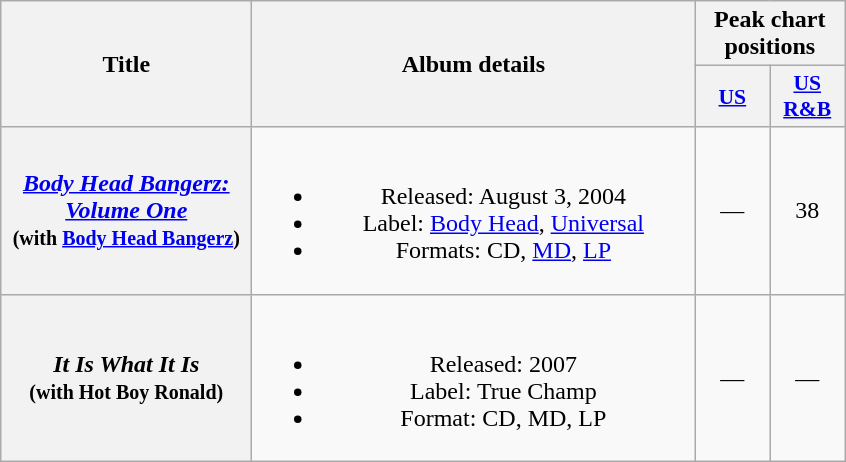<table class="wikitable plainrowheaders" style="text-align:center;">
<tr>
<th scope="col" rowspan="2" style="width:10em;">Title</th>
<th scope="col" rowspan="2" style="width:18em;">Album details</th>
<th scope="col" colspan="2">Peak chart positions</th>
</tr>
<tr>
<th style="width:3em;font-size:90%;"><a href='#'>US</a><br></th>
<th style="width:3em;font-size:90%;"><a href='#'>US R&B</a><br></th>
</tr>
<tr>
<th scope="row"><em><a href='#'>Body Head Bangerz: Volume One</a></em><br><small>(with <a href='#'>Body Head Bangerz</a>)</small></th>
<td><br><ul><li>Released: August 3, 2004</li><li>Label: <a href='#'>Body Head</a>, <a href='#'>Universal</a></li><li>Formats: CD, <a href='#'>MD</a>, <a href='#'>LP</a></li></ul></td>
<td>—</td>
<td>38</td>
</tr>
<tr>
<th scope="row"><em>It Is What It Is</em><br><small>(with Hot Boy Ronald)</small></th>
<td><br><ul><li>Released: 2007</li><li>Label:  True Champ</li><li>Format: CD, MD, LP</li></ul></td>
<td>—</td>
<td>—</td>
</tr>
</table>
